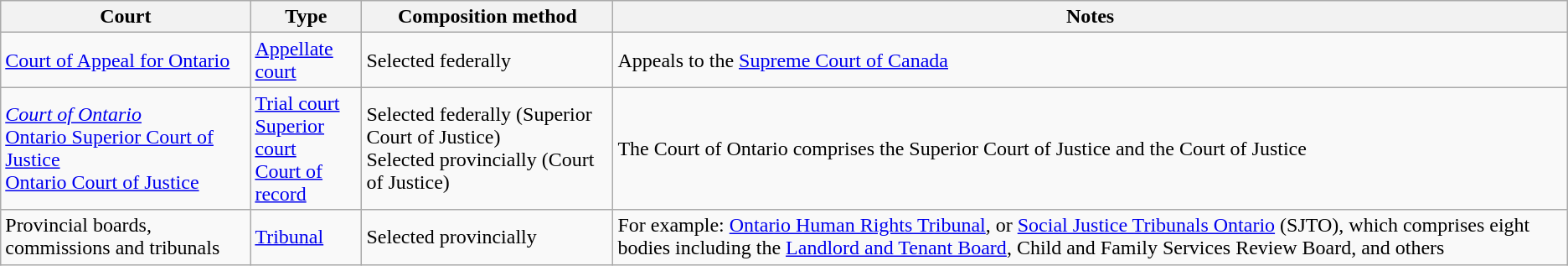<table class="wikitable">
<tr>
<th>Court</th>
<th>Type</th>
<th>Composition method</th>
<th>Notes</th>
</tr>
<tr>
<td><a href='#'>Court of Appeal for Ontario</a></td>
<td><a href='#'>Appellate court</a></td>
<td>Selected federally</td>
<td>Appeals to the <a href='#'>Supreme Court of Canada</a></td>
</tr>
<tr>
<td><em><a href='#'>Court of Ontario</a></em><br><a href='#'>Ontario Superior Court of Justice</a><br><a href='#'>Ontario Court of Justice</a></td>
<td><a href='#'>Trial court</a><br><a href='#'>Superior court</a><br><a href='#'>Court of record</a></td>
<td>Selected federally (Superior Court of Justice)<br>Selected provincially (Court of Justice)</td>
<td>The Court of Ontario comprises the Superior Court of Justice and the Court of Justice</td>
</tr>
<tr>
<td>Provincial boards, commissions and tribunals</td>
<td><a href='#'>Tribunal</a></td>
<td>Selected provincially</td>
<td>For example: <a href='#'>Ontario Human Rights Tribunal</a>, or <a href='#'>Social Justice Tribunals Ontario</a> (SJTO), which comprises eight bodies including the <a href='#'>Landlord and Tenant Board</a>, Child and Family Services Review Board, and others</td>
</tr>
</table>
